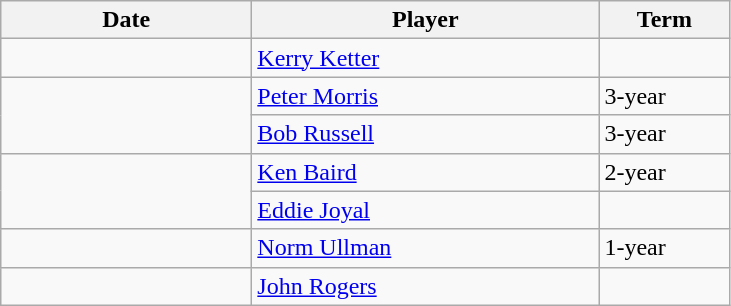<table class="wikitable">
<tr>
<th style="width: 10em;">Date</th>
<th style="width: 14em;">Player</th>
<th style="width: 5em;">Term</th>
</tr>
<tr>
<td></td>
<td><a href='#'>Kerry Ketter</a></td>
<td></td>
</tr>
<tr>
<td rowspan=2></td>
<td><a href='#'>Peter Morris</a></td>
<td>3-year</td>
</tr>
<tr>
<td><a href='#'>Bob Russell</a></td>
<td>3-year</td>
</tr>
<tr>
<td rowspan=2></td>
<td><a href='#'>Ken Baird</a></td>
<td>2-year</td>
</tr>
<tr>
<td><a href='#'>Eddie Joyal</a></td>
<td></td>
</tr>
<tr>
<td></td>
<td><a href='#'>Norm Ullman</a></td>
<td>1-year</td>
</tr>
<tr>
<td></td>
<td><a href='#'>John Rogers</a></td>
<td></td>
</tr>
</table>
